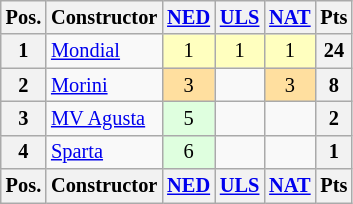<table class="wikitable" style="font-size: 85%; text-align:center">
<tr>
<th>Pos.</th>
<th>Constructor</th>
<th><a href='#'>NED</a><br></th>
<th><a href='#'>ULS</a><br></th>
<th><a href='#'>NAT</a><br></th>
<th>Pts</th>
</tr>
<tr>
<th>1</th>
<td align="left"> <a href='#'>Mondial</a></td>
<td style="background:#ffffbf;">1</td>
<td style="background:#ffffbf;">1</td>
<td style="background:#ffffbf;">1</td>
<th>24</th>
</tr>
<tr>
<th>2</th>
<td align="left"> <a href='#'>Morini</a></td>
<td style="background:#ffdf9f;">3</td>
<td></td>
<td style="background:#ffdf9f;">3</td>
<th>8</th>
</tr>
<tr>
<th>3</th>
<td align="left"> <a href='#'>MV Agusta</a></td>
<td style="background:#dfffdf;">5</td>
<td></td>
<td></td>
<th>2</th>
</tr>
<tr>
<th>4</th>
<td align="left"> <a href='#'>Sparta</a></td>
<td style="background:#dfffdf;">6</td>
<td></td>
<td></td>
<th>1</th>
</tr>
<tr>
<th>Pos.</th>
<th>Constructor</th>
<th><a href='#'>NED</a><br></th>
<th><a href='#'>ULS</a><br></th>
<th><a href='#'>NAT</a><br></th>
<th>Pts</th>
</tr>
</table>
